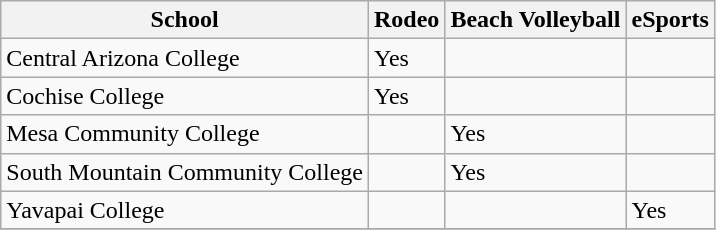<table class="wikitable">
<tr>
<th scope="col">School</th>
<th scope="col">Rodeo</th>
<th scope="col">Beach Volleyball</th>
<th scope="col">eSports</th>
</tr>
<tr>
<td>Central Arizona College</td>
<td>Yes</td>
<td></td>
<td></td>
</tr>
<tr>
<td>Cochise College</td>
<td>Yes</td>
<td></td>
<td></td>
</tr>
<tr>
<td>Mesa Community College</td>
<td></td>
<td>Yes</td>
<td></td>
</tr>
<tr>
<td>South Mountain Community College</td>
<td></td>
<td>Yes</td>
<td></td>
</tr>
<tr>
<td>Yavapai College</td>
<td></td>
<td></td>
<td>Yes</td>
</tr>
<tr>
</tr>
</table>
